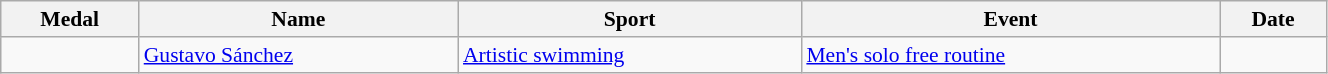<table class="wikitable sortable" style="font-size:90%; width:70%;">
<tr>
<th>Medal</th>
<th>Name</th>
<th>Sport</th>
<th>Event</th>
<th>Date</th>
</tr>
<tr>
<td></td>
<td><a href='#'>Gustavo Sánchez</a></td>
<td><a href='#'>Artistic swimming</a></td>
<td><a href='#'>Men's solo free routine</a></td>
<td></td>
</tr>
</table>
